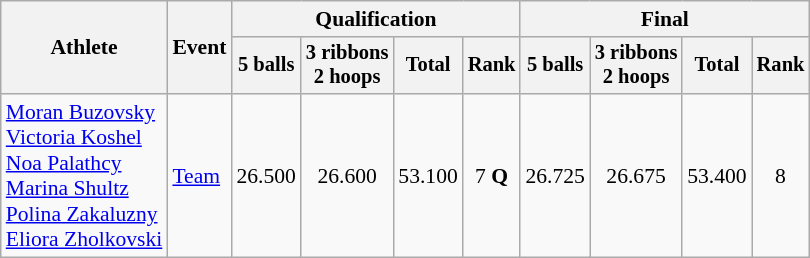<table class="wikitable" style="font-size:90%">
<tr>
<th rowspan="2">Athlete</th>
<th rowspan="2">Event</th>
<th colspan="4">Qualification</th>
<th colspan="4">Final</th>
</tr>
<tr style="font-size:95%">
<th>5 balls</th>
<th>3 ribbons <br>2 hoops</th>
<th>Total</th>
<th>Rank</th>
<th>5 balls</th>
<th>3 ribbons <br>2 hoops</th>
<th>Total</th>
<th>Rank</th>
</tr>
<tr align=center>
<td align=left><a href='#'>Moran Buzovsky</a><br><a href='#'>Victoria Koshel</a><br><a href='#'>Noa Palathcy</a><br><a href='#'>Marina Shultz</a><br><a href='#'>Polina Zakaluzny</a><br><a href='#'>Eliora Zholkovski</a></td>
<td align=left><a href='#'>Team</a></td>
<td>26.500</td>
<td>26.600</td>
<td>53.100</td>
<td>7 <strong>Q</strong></td>
<td>26.725</td>
<td>26.675</td>
<td>53.400</td>
<td>8</td>
</tr>
</table>
